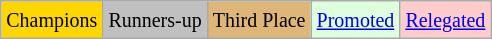<table class="wikitable">
<tr>
<td bgcolor=gold><small>Champions</small></td>
<td style="background:silver;"><small>Runners-up</small></td>
<td bgcolor=#deb678><small>Third Place</small></td>
<td style="background:#dfd;"><small><a href='#'>Promoted</a></small></td>
<td style="background:#fcc;"><small><a href='#'>Relegated</a></small></td>
</tr>
</table>
